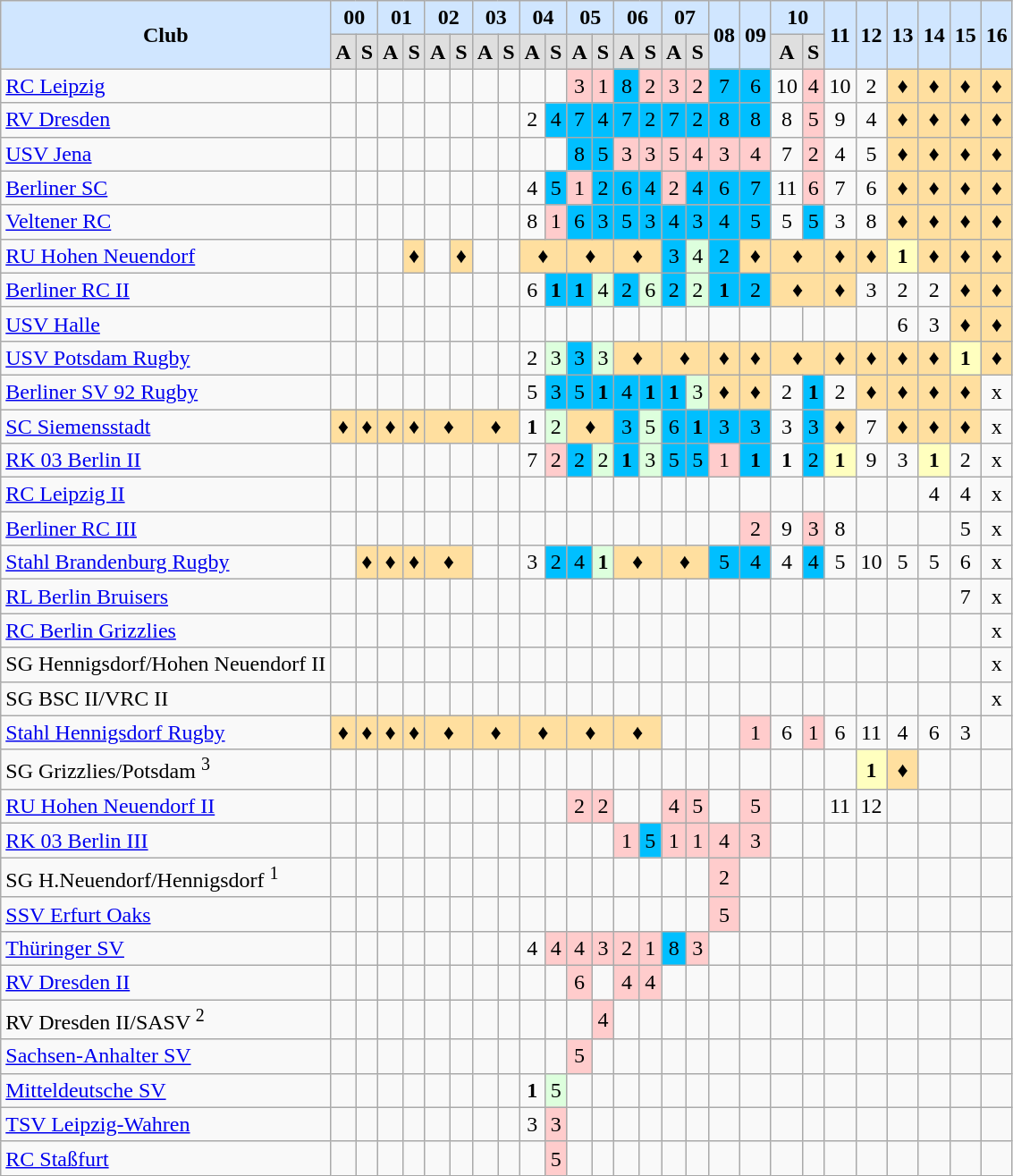<table class="wikitable">
<tr align="center" bgcolor="#D0E6FF">
<td rowspan=2><strong>Club</strong></td>
<td colspan=2><strong>00</strong></td>
<td colspan=2><strong>01</strong></td>
<td colspan=2><strong>02</strong></td>
<td colspan=2><strong>03</strong></td>
<td colspan=2><strong>04</strong></td>
<td colspan=2><strong>05</strong></td>
<td colspan=2><strong>06</strong></td>
<td colspan=2><strong>07</strong></td>
<td rowspan=2><strong>08</strong></td>
<td rowspan=2><strong>09</strong></td>
<td colspan=2><strong>10</strong></td>
<td rowspan=2><strong>11</strong></td>
<td rowspan=2><strong>12</strong></td>
<td rowspan=2><strong>13</strong></td>
<td rowspan=2><strong>14</strong></td>
<td rowspan=2><strong>15</strong></td>
<td rowspan=2><strong>16</strong></td>
</tr>
<tr align="center" bgcolor="#dfdfdf">
<td><strong>A</strong></td>
<td><strong>S</strong></td>
<td><strong>A</strong></td>
<td><strong>S</strong></td>
<td><strong>A</strong></td>
<td><strong>S</strong></td>
<td><strong>A</strong></td>
<td><strong>S</strong></td>
<td><strong>A</strong></td>
<td><strong>S</strong></td>
<td><strong>A</strong></td>
<td><strong>S</strong></td>
<td><strong>A</strong></td>
<td><strong>S</strong></td>
<td><strong>A</strong></td>
<td><strong>S</strong></td>
<td><strong>A</strong></td>
<td><strong>S</strong></td>
</tr>
<tr align="center">
<td align="left"><a href='#'>RC Leipzig</a></td>
<td></td>
<td></td>
<td></td>
<td></td>
<td></td>
<td></td>
<td></td>
<td></td>
<td></td>
<td></td>
<td bgcolor="#ffcccc">3</td>
<td bgcolor="#ffcccc">1</td>
<td bgcolor="#00BFFF">8</td>
<td bgcolor="#ffcccc">2</td>
<td bgcolor="#ffcccc">3</td>
<td bgcolor="#ffcccc">2</td>
<td bgcolor="#00BFFF">7</td>
<td bgcolor="#00BFFF">6</td>
<td>10</td>
<td bgcolor="#ffcccc">4</td>
<td>10</td>
<td>2</td>
<td bgcolor="#ffdf9f"><strong>♦</strong></td>
<td bgcolor="#ffdf9f"><strong>♦</strong></td>
<td bgcolor="#ffdf9f"><strong>♦</strong></td>
<td bgcolor="#ffdf9f"><strong>♦</strong></td>
</tr>
<tr align="center">
<td align="left"><a href='#'>RV Dresden</a></td>
<td></td>
<td></td>
<td></td>
<td></td>
<td></td>
<td></td>
<td></td>
<td></td>
<td>2</td>
<td bgcolor="#00BFFF">4</td>
<td bgcolor="#00BFFF">7</td>
<td bgcolor="#00BFFF">4</td>
<td bgcolor="#00BFFF">7</td>
<td bgcolor="#00BFFF">2</td>
<td bgcolor="#00BFFF">7</td>
<td bgcolor="#00BFFF">2</td>
<td bgcolor="#00BFFF">8</td>
<td bgcolor="#00BFFF">8</td>
<td>8</td>
<td bgcolor="#ffcccc">5</td>
<td>9</td>
<td>4</td>
<td bgcolor="#ffdf9f"><strong>♦</strong></td>
<td bgcolor="#ffdf9f"><strong>♦</strong></td>
<td bgcolor="#ffdf9f"><strong>♦</strong></td>
<td bgcolor="#ffdf9f"><strong>♦</strong></td>
</tr>
<tr align="center">
<td align="left"><a href='#'>USV Jena</a></td>
<td></td>
<td></td>
<td></td>
<td></td>
<td></td>
<td></td>
<td></td>
<td></td>
<td></td>
<td></td>
<td bgcolor="#00BFFF">8</td>
<td bgcolor="#00BFFF">5</td>
<td bgcolor="#ffcccc">3</td>
<td bgcolor="#ffcccc">3</td>
<td bgcolor="#ffcccc">5</td>
<td bgcolor="#ffcccc">4</td>
<td bgcolor="#ffcccc">3</td>
<td bgcolor="#ffcccc">4</td>
<td>7</td>
<td bgcolor="#ffcccc">2</td>
<td>4</td>
<td>5</td>
<td bgcolor="#ffdf9f"><strong>♦</strong></td>
<td bgcolor="#ffdf9f"><strong>♦</strong></td>
<td bgcolor="#ffdf9f"><strong>♦</strong></td>
<td bgcolor="#ffdf9f"><strong>♦</strong></td>
</tr>
<tr align="center">
<td align="left"><a href='#'>Berliner SC</a></td>
<td></td>
<td></td>
<td></td>
<td></td>
<td></td>
<td></td>
<td></td>
<td></td>
<td>4</td>
<td bgcolor="#00BFFF">5</td>
<td bgcolor="#ffcccc">1</td>
<td bgcolor="#00BFFF">2</td>
<td bgcolor="#00BFFF">6</td>
<td bgcolor="#00BFFF">4</td>
<td bgcolor="#ffcccc">2</td>
<td bgcolor="#00BFFF">4</td>
<td bgcolor="#00BFFF">6</td>
<td bgcolor="#00BFFF">7</td>
<td>11</td>
<td bgcolor="#ffcccc">6</td>
<td>7</td>
<td>6</td>
<td bgcolor="#ffdf9f"><strong>♦</strong></td>
<td bgcolor="#ffdf9f"><strong>♦</strong></td>
<td bgcolor="#ffdf9f"><strong>♦</strong></td>
<td bgcolor="#ffdf9f"><strong>♦</strong></td>
</tr>
<tr align="center">
<td align="left"><a href='#'>Veltener RC</a></td>
<td></td>
<td></td>
<td></td>
<td></td>
<td></td>
<td></td>
<td></td>
<td></td>
<td>8</td>
<td bgcolor="#ffcccc">1</td>
<td bgcolor="#00BFFF">6</td>
<td bgcolor="#00BFFF">3</td>
<td bgcolor="#00BFFF">5</td>
<td bgcolor="#00BFFF">3</td>
<td bgcolor="#00BFFF">4</td>
<td bgcolor="#00BFFF">3</td>
<td bgcolor="#00BFFF">4</td>
<td bgcolor="#00BFFF">5</td>
<td>5</td>
<td bgcolor="#00BFFF">5</td>
<td>3</td>
<td>8</td>
<td bgcolor="#ffdf9f"><strong>♦</strong></td>
<td bgcolor="#ffdf9f"><strong>♦</strong></td>
<td bgcolor="#ffdf9f"><strong>♦</strong></td>
<td bgcolor="#ffdf9f"><strong>♦</strong></td>
</tr>
<tr align="center">
<td align="left"><a href='#'>RU Hohen Neuendorf</a></td>
<td></td>
<td></td>
<td></td>
<td bgcolor="#ffdf9f"><strong>♦</strong></td>
<td></td>
<td bgcolor="#ffdf9f"><strong>♦</strong></td>
<td></td>
<td></td>
<td colspan=2 bgcolor="#ffdf9f"><strong>♦</strong></td>
<td colspan=2 bgcolor="#ffdf9f"><strong>♦</strong></td>
<td colspan=2 bgcolor="#ffdf9f"><strong>♦</strong></td>
<td bgcolor="#00BFFF">3</td>
<td bgcolor="#ddffdd">4</td>
<td bgcolor="#00BFFF">2</td>
<td bgcolor="#ffdf9f"><strong>♦</strong></td>
<td colspan=2 bgcolor="#ffdf9f"><strong>♦</strong></td>
<td bgcolor="#ffdf9f"><strong>♦</strong></td>
<td bgcolor="#ffdf9f"><strong>♦</strong></td>
<td bgcolor="#ffffbf"><strong>1</strong></td>
<td bgcolor="#ffdf9f"><strong>♦</strong></td>
<td bgcolor="#ffdf9f"><strong>♦</strong></td>
<td bgcolor="#ffdf9f"><strong>♦</strong></td>
</tr>
<tr align="center">
<td align="left"><a href='#'>Berliner RC II</a></td>
<td></td>
<td></td>
<td></td>
<td></td>
<td></td>
<td></td>
<td></td>
<td></td>
<td>6</td>
<td bgcolor="#00BFFF"><strong>1</strong></td>
<td bgcolor="#00BFFF"><strong>1</strong></td>
<td bgcolor="#ddffdd">4</td>
<td bgcolor="#00BFFF">2</td>
<td bgcolor="#ddffdd">6</td>
<td bgcolor="#00BFFF">2</td>
<td bgcolor="#ddffdd">2</td>
<td bgcolor="#00BFFF"><strong>1</strong></td>
<td bgcolor="#00BFFF">2</td>
<td colspan=2 bgcolor="#ffdf9f"><strong>♦</strong></td>
<td bgcolor="#ffdf9f"><strong>♦</strong></td>
<td>3</td>
<td>2</td>
<td>2</td>
<td bgcolor="#ffdf9f"><strong>♦</strong></td>
<td bgcolor="#ffdf9f"><strong>♦</strong></td>
</tr>
<tr align="center">
<td align="left"><a href='#'>USV Halle</a></td>
<td></td>
<td></td>
<td></td>
<td></td>
<td></td>
<td></td>
<td></td>
<td></td>
<td></td>
<td></td>
<td></td>
<td></td>
<td></td>
<td></td>
<td></td>
<td></td>
<td></td>
<td></td>
<td></td>
<td></td>
<td></td>
<td></td>
<td>6</td>
<td>3</td>
<td bgcolor="#ffdf9f"><strong>♦</strong></td>
<td bgcolor="#ffdf9f"><strong>♦</strong></td>
</tr>
<tr align="center">
<td align="left"><a href='#'>USV Potsdam Rugby</a></td>
<td></td>
<td></td>
<td></td>
<td></td>
<td></td>
<td></td>
<td></td>
<td></td>
<td>2</td>
<td bgcolor="#ddffdd">3</td>
<td bgcolor="#00BFFF">3</td>
<td bgcolor="#ddffdd">3</td>
<td colspan=2 bgcolor="#ffdf9f"><strong>♦</strong></td>
<td colspan=2 bgcolor="#ffdf9f"><strong>♦</strong></td>
<td bgcolor="#ffdf9f"><strong>♦</strong></td>
<td bgcolor="#ffdf9f"><strong>♦</strong></td>
<td colspan=2 bgcolor="#ffdf9f"><strong>♦</strong></td>
<td bgcolor="#ffdf9f"><strong>♦</strong></td>
<td bgcolor="#ffdf9f"><strong>♦</strong></td>
<td bgcolor="#ffdf9f"><strong>♦</strong></td>
<td bgcolor="#ffdf9f"><strong>♦</strong></td>
<td bgcolor="#ffffbf"><strong>1</strong></td>
<td bgcolor="#ffdf9f"><strong>♦</strong></td>
</tr>
<tr align="center">
<td align="left"><a href='#'>Berliner SV 92 Rugby</a></td>
<td></td>
<td></td>
<td></td>
<td></td>
<td></td>
<td></td>
<td></td>
<td></td>
<td>5</td>
<td bgcolor="#00BFFF">3</td>
<td bgcolor="#00BFFF">5</td>
<td bgcolor="#00BFFF"><strong>1</strong></td>
<td bgcolor="#00BFFF">4</td>
<td bgcolor="#00BFFF"><strong>1</strong></td>
<td bgcolor="#00BFFF"><strong>1</strong></td>
<td bgcolor="#ddffdd">3</td>
<td bgcolor="#ffdf9f"><strong>♦</strong></td>
<td bgcolor="#ffdf9f"><strong>♦</strong></td>
<td>2</td>
<td bgcolor="#00BFFF"><strong>1</strong></td>
<td>2</td>
<td bgcolor="#ffdf9f"><strong>♦</strong></td>
<td bgcolor="#ffdf9f"><strong>♦</strong></td>
<td bgcolor="#ffdf9f"><strong>♦</strong></td>
<td bgcolor="#ffdf9f"><strong>♦</strong></td>
<td>x</td>
</tr>
<tr align="center">
<td align="left"><a href='#'>SC Siemensstadt</a></td>
<td bgcolor="#ffdf9f"><strong>♦</strong></td>
<td bgcolor="#ffdf9f"><strong>♦</strong></td>
<td bgcolor="#ffdf9f"><strong>♦</strong></td>
<td bgcolor="#ffdf9f"><strong>♦</strong></td>
<td colspan=2 bgcolor="#ffdf9f"><strong>♦</strong></td>
<td colspan=2 bgcolor="#ffdf9f"><strong>♦</strong></td>
<td><strong>1</strong></td>
<td bgcolor="#ddffdd">2</td>
<td colspan=2 bgcolor="#ffdf9f"><strong>♦</strong></td>
<td bgcolor="#00BFFF">3</td>
<td bgcolor="#ddffdd">5</td>
<td bgcolor="#00BFFF">6</td>
<td bgcolor="#00BFFF"><strong>1</strong></td>
<td bgcolor="#00BFFF">3</td>
<td bgcolor="#00BFFF">3</td>
<td>3</td>
<td bgcolor="#00BFFF">3</td>
<td bgcolor="#ffdf9f"><strong>♦</strong></td>
<td>7</td>
<td bgcolor="#ffdf9f"><strong>♦</strong></td>
<td bgcolor="#ffdf9f"><strong>♦</strong></td>
<td bgcolor="#ffdf9f"><strong>♦</strong></td>
<td>x</td>
</tr>
<tr align="center">
<td align="left"><a href='#'>RK 03 Berlin II</a></td>
<td></td>
<td></td>
<td></td>
<td></td>
<td></td>
<td></td>
<td></td>
<td></td>
<td>7</td>
<td bgcolor="#ffcccc">2</td>
<td bgcolor="#00BFFF">2</td>
<td bgcolor="#ddffdd">2</td>
<td bgcolor="#00BFFF"><strong>1</strong></td>
<td bgcolor="#ddffdd">3</td>
<td bgcolor="#00BFFF">5</td>
<td bgcolor="#00BFFF">5</td>
<td bgcolor="#ffcccc">1</td>
<td bgcolor="#00BFFF"><strong>1</strong></td>
<td><strong>1</strong></td>
<td bgcolor="#00BFFF">2</td>
<td bgcolor="#ffffbf"><strong>1</strong></td>
<td>9</td>
<td>3</td>
<td bgcolor="#ffffbf"><strong>1</strong></td>
<td>2</td>
<td>x</td>
</tr>
<tr align="center">
<td align="left"><a href='#'>RC Leipzig II</a></td>
<td></td>
<td></td>
<td></td>
<td></td>
<td></td>
<td></td>
<td></td>
<td></td>
<td></td>
<td></td>
<td></td>
<td></td>
<td></td>
<td></td>
<td></td>
<td></td>
<td></td>
<td></td>
<td></td>
<td></td>
<td></td>
<td></td>
<td></td>
<td>4</td>
<td>4</td>
<td>x</td>
</tr>
<tr align="center">
<td align="left"><a href='#'>Berliner RC III</a></td>
<td></td>
<td></td>
<td></td>
<td></td>
<td></td>
<td></td>
<td></td>
<td></td>
<td></td>
<td></td>
<td></td>
<td></td>
<td></td>
<td></td>
<td></td>
<td></td>
<td></td>
<td bgcolor="#ffcccc">2</td>
<td>9</td>
<td bgcolor="#ffcccc">3</td>
<td>8</td>
<td></td>
<td></td>
<td></td>
<td>5</td>
<td>x</td>
</tr>
<tr align="center">
<td align="left"><a href='#'>Stahl Brandenburg Rugby</a></td>
<td></td>
<td bgcolor="#ffdf9f"><strong>♦</strong></td>
<td bgcolor="#ffdf9f"><strong>♦</strong></td>
<td bgcolor="#ffdf9f"><strong>♦</strong></td>
<td colspan=2 bgcolor="#ffdf9f"><strong>♦</strong></td>
<td></td>
<td></td>
<td>3</td>
<td bgcolor="#00BFFF">2</td>
<td bgcolor="#00BFFF">4</td>
<td bgcolor="#ddffdd"><strong>1</strong></td>
<td colspan=2 bgcolor="#ffdf9f"><strong>♦</strong></td>
<td colspan=2 bgcolor="#ffdf9f"><strong>♦</strong></td>
<td bgcolor="#00BFFF">5</td>
<td bgcolor="#00BFFF">4</td>
<td>4</td>
<td bgcolor="#00BFFF">4</td>
<td>5</td>
<td>10</td>
<td>5</td>
<td>5</td>
<td>6</td>
<td>x</td>
</tr>
<tr align="center">
<td align="left"><a href='#'>RL Berlin Bruisers</a></td>
<td></td>
<td></td>
<td></td>
<td></td>
<td></td>
<td></td>
<td></td>
<td></td>
<td></td>
<td></td>
<td></td>
<td></td>
<td></td>
<td></td>
<td></td>
<td></td>
<td></td>
<td></td>
<td></td>
<td></td>
<td></td>
<td></td>
<td></td>
<td></td>
<td>7</td>
<td>x</td>
</tr>
<tr align="center">
<td align="left"><a href='#'>RC Berlin Grizzlies</a></td>
<td></td>
<td></td>
<td></td>
<td></td>
<td></td>
<td></td>
<td></td>
<td></td>
<td></td>
<td></td>
<td></td>
<td></td>
<td></td>
<td></td>
<td></td>
<td></td>
<td></td>
<td></td>
<td></td>
<td></td>
<td></td>
<td></td>
<td></td>
<td></td>
<td></td>
<td>x</td>
</tr>
<tr align="center">
<td align="left">SG Hennigsdorf/Hohen Neuendorf II</td>
<td></td>
<td></td>
<td></td>
<td></td>
<td></td>
<td></td>
<td></td>
<td></td>
<td></td>
<td></td>
<td></td>
<td></td>
<td></td>
<td></td>
<td></td>
<td></td>
<td></td>
<td></td>
<td></td>
<td></td>
<td></td>
<td></td>
<td></td>
<td></td>
<td></td>
<td>x</td>
</tr>
<tr align="center">
<td align="left">SG BSC II/VRC II</td>
<td></td>
<td></td>
<td></td>
<td></td>
<td></td>
<td></td>
<td></td>
<td></td>
<td></td>
<td></td>
<td></td>
<td></td>
<td></td>
<td></td>
<td></td>
<td></td>
<td></td>
<td></td>
<td></td>
<td></td>
<td></td>
<td></td>
<td></td>
<td></td>
<td></td>
<td>x</td>
</tr>
<tr align="center">
<td align="left"><a href='#'>Stahl Hennigsdorf Rugby</a></td>
<td bgcolor="#ffdf9f"><strong>♦</strong></td>
<td bgcolor="#ffdf9f"><strong>♦</strong></td>
<td bgcolor="#ffdf9f"><strong>♦</strong></td>
<td bgcolor="#ffdf9f"><strong>♦</strong></td>
<td colspan=2 bgcolor="#ffdf9f"><strong>♦</strong></td>
<td colspan=2 bgcolor="#ffdf9f"><strong>♦</strong></td>
<td colspan=2 bgcolor="#ffdf9f"><strong>♦</strong></td>
<td colspan=2 bgcolor="#ffdf9f"><strong>♦</strong></td>
<td colspan=2 bgcolor="#ffdf9f"><strong>♦</strong></td>
<td></td>
<td></td>
<td></td>
<td bgcolor="#ffcccc">1</td>
<td>6</td>
<td bgcolor="#ffcccc">1</td>
<td>6</td>
<td>11</td>
<td>4</td>
<td>6</td>
<td>3</td>
<td></td>
</tr>
<tr align="center">
<td align="left">SG Grizzlies/Potsdam <sup>3</sup></td>
<td></td>
<td></td>
<td></td>
<td></td>
<td></td>
<td></td>
<td></td>
<td></td>
<td></td>
<td></td>
<td></td>
<td></td>
<td></td>
<td></td>
<td></td>
<td></td>
<td></td>
<td></td>
<td></td>
<td></td>
<td></td>
<td bgcolor="#ffffbf"><strong>1</strong></td>
<td bgcolor="#ffdf9f"><strong>♦</strong></td>
<td></td>
<td></td>
<td></td>
</tr>
<tr align="center">
<td align="left"><a href='#'>RU Hohen Neuendorf II</a></td>
<td></td>
<td></td>
<td></td>
<td></td>
<td></td>
<td></td>
<td></td>
<td></td>
<td></td>
<td></td>
<td bgcolor="#ffcccc">2</td>
<td bgcolor="#ffcccc">2</td>
<td></td>
<td></td>
<td bgcolor="#ffcccc">4</td>
<td bgcolor="#ffcccc">5</td>
<td></td>
<td bgcolor="#ffcccc">5</td>
<td></td>
<td></td>
<td>11</td>
<td>12</td>
<td></td>
<td></td>
<td></td>
<td></td>
</tr>
<tr align="center">
<td align="left"><a href='#'>RK 03 Berlin III</a></td>
<td></td>
<td></td>
<td></td>
<td></td>
<td></td>
<td></td>
<td></td>
<td></td>
<td></td>
<td></td>
<td></td>
<td></td>
<td bgcolor="#ffcccc">1</td>
<td bgcolor="#00BFFF">5</td>
<td bgcolor="#ffcccc">1</td>
<td bgcolor="#ffcccc">1</td>
<td bgcolor="#ffcccc">4</td>
<td bgcolor="#ffcccc">3</td>
<td></td>
<td></td>
<td></td>
<td></td>
<td></td>
<td></td>
<td></td>
<td></td>
</tr>
<tr align="center">
<td align="left">SG H.Neuendorf/Hennigsdorf <sup>1</sup></td>
<td></td>
<td></td>
<td></td>
<td></td>
<td></td>
<td></td>
<td></td>
<td></td>
<td></td>
<td></td>
<td></td>
<td></td>
<td></td>
<td></td>
<td></td>
<td></td>
<td bgcolor="#ffcccc">2</td>
<td></td>
<td></td>
<td></td>
<td></td>
<td></td>
<td></td>
<td></td>
<td></td>
<td></td>
</tr>
<tr align="center">
<td align="left"><a href='#'>SSV Erfurt Oaks</a></td>
<td></td>
<td></td>
<td></td>
<td></td>
<td></td>
<td></td>
<td></td>
<td></td>
<td></td>
<td></td>
<td></td>
<td></td>
<td></td>
<td></td>
<td></td>
<td></td>
<td bgcolor="#ffcccc">5</td>
<td></td>
<td></td>
<td></td>
<td></td>
<td></td>
<td></td>
<td></td>
<td></td>
<td></td>
</tr>
<tr align="center">
<td align="left"><a href='#'>Thüringer SV</a></td>
<td></td>
<td></td>
<td></td>
<td></td>
<td></td>
<td></td>
<td></td>
<td></td>
<td>4</td>
<td bgcolor="#ffcccc">4</td>
<td bgcolor="#ffcccc">4</td>
<td bgcolor="#ffcccc">3</td>
<td bgcolor="#ffcccc">2</td>
<td bgcolor="#ffcccc">1</td>
<td bgcolor="#00BFFF">8</td>
<td bgcolor="#ffcccc">3</td>
<td></td>
<td></td>
<td></td>
<td></td>
<td></td>
<td></td>
<td></td>
<td></td>
<td></td>
<td></td>
</tr>
<tr align="center">
<td align="left"><a href='#'>RV Dresden II</a></td>
<td></td>
<td></td>
<td></td>
<td></td>
<td></td>
<td></td>
<td></td>
<td></td>
<td></td>
<td></td>
<td bgcolor="#ffcccc">6</td>
<td></td>
<td bgcolor="#ffcccc">4</td>
<td bgcolor="#ffcccc">4</td>
<td></td>
<td></td>
<td></td>
<td></td>
<td></td>
<td></td>
<td></td>
<td></td>
<td></td>
<td></td>
<td></td>
<td></td>
</tr>
<tr align="center">
<td align="left">RV Dresden II/SASV <sup>2</sup></td>
<td></td>
<td></td>
<td></td>
<td></td>
<td></td>
<td></td>
<td></td>
<td></td>
<td></td>
<td></td>
<td></td>
<td bgcolor="#ffcccc">4</td>
<td></td>
<td></td>
<td></td>
<td></td>
<td></td>
<td></td>
<td></td>
<td></td>
<td></td>
<td></td>
<td></td>
<td></td>
<td></td>
<td></td>
</tr>
<tr align="center">
<td align="left"><a href='#'>Sachsen-Anhalter SV</a></td>
<td></td>
<td></td>
<td></td>
<td></td>
<td></td>
<td></td>
<td></td>
<td></td>
<td></td>
<td></td>
<td bgcolor="#ffcccc">5</td>
<td></td>
<td></td>
<td></td>
<td></td>
<td></td>
<td></td>
<td></td>
<td></td>
<td></td>
<td></td>
<td></td>
<td></td>
<td></td>
<td></td>
<td></td>
</tr>
<tr align="center">
<td align="left"><a href='#'>Mitteldeutsche SV</a></td>
<td></td>
<td></td>
<td></td>
<td></td>
<td></td>
<td></td>
<td></td>
<td></td>
<td><strong>1</strong></td>
<td bgcolor="#ddffdd">5</td>
<td></td>
<td></td>
<td></td>
<td></td>
<td></td>
<td></td>
<td></td>
<td></td>
<td></td>
<td></td>
<td></td>
<td></td>
<td></td>
<td></td>
<td></td>
<td></td>
</tr>
<tr align="center">
<td align="left"><a href='#'>TSV Leipzig-Wahren</a></td>
<td></td>
<td></td>
<td></td>
<td></td>
<td></td>
<td></td>
<td></td>
<td></td>
<td>3</td>
<td bgcolor="#ffcccc">3</td>
<td></td>
<td></td>
<td></td>
<td></td>
<td></td>
<td></td>
<td></td>
<td></td>
<td></td>
<td></td>
<td></td>
<td></td>
<td></td>
<td></td>
<td></td>
<td></td>
</tr>
<tr align="center">
<td align="left"><a href='#'>RC Staßfurt</a></td>
<td></td>
<td></td>
<td></td>
<td></td>
<td></td>
<td></td>
<td></td>
<td></td>
<td></td>
<td bgcolor="#ffcccc">5</td>
<td></td>
<td></td>
<td></td>
<td></td>
<td></td>
<td></td>
<td></td>
<td></td>
<td></td>
<td></td>
<td></td>
<td></td>
<td></td>
<td></td>
<td></td>
<td></td>
</tr>
</table>
